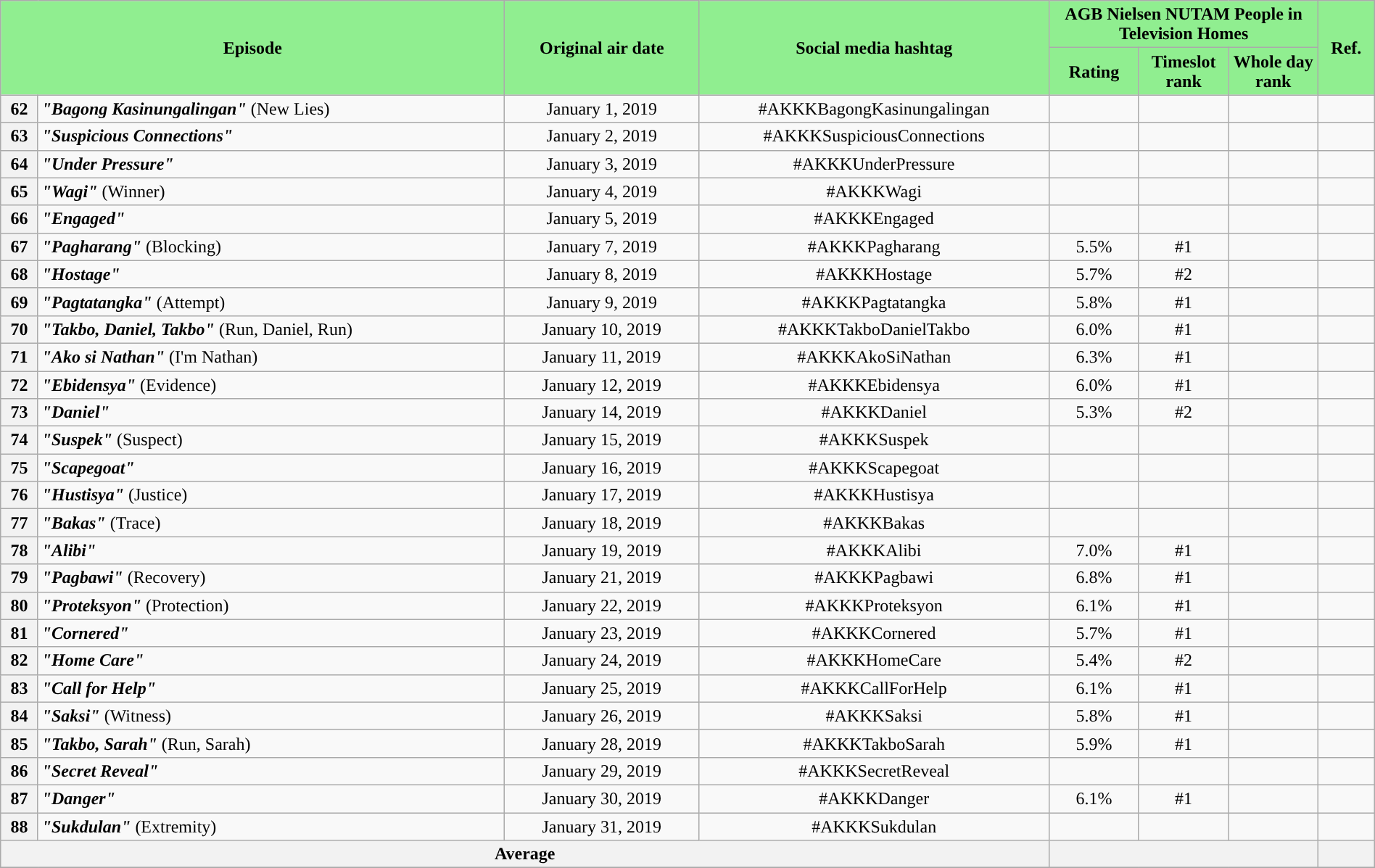<table class="wikitable" style="text-align:center; font-size:100%; line-height:18px;" width="100%">
<tr>
<th style="background-color:#90EE90; color:black;" colspan="2" rowspan="2">Episode</th>
<th style="background-color:#90EE90; color:black" rowspan="2">Original air date</th>
<th style="background-color:#90EE90; color:black" rowspan="2">Social media hashtag</th>
<th style="background-color:#90EE90; color:black;" colspan="3">AGB Nielsen NUTAM People in Television Homes</th>
<th style="background-color:#90EE90;  color:black;" rowspan="2">Ref.</th>
</tr>
<tr>
<th style="background-color:#90EE90; width:75px; color:black;">Rating</th>
<th style="background-color:#90EE90;  width:75px; color:black;">Timeslot<br>rank</th>
<th style="background-color:#90EE90; width:75px; color:black;">Whole day<br>rank</th>
</tr>
<tr>
<th>62</th>
<td style="text-align: left;"><strong><em>"Bagong Kasinungalingan"</em></strong> (New Lies)</td>
<td>January 1, 2019</td>
<td>#AKKKBagongKasinungalingan</td>
<td></td>
<td></td>
<td></td>
<td></td>
</tr>
<tr>
<th>63</th>
<td style="text-align: left;"><strong><em>"Suspicious Connections"</em></strong></td>
<td>January 2, 2019</td>
<td>#AKKKSuspiciousConnections</td>
<td></td>
<td></td>
<td></td>
<td></td>
</tr>
<tr>
<th>64</th>
<td style="text-align: left;"><strong><em>"Under Pressure"</em></strong></td>
<td>January 3, 2019</td>
<td>#AKKKUnderPressure</td>
<td></td>
<td></td>
<td></td>
<td></td>
</tr>
<tr>
<th>65</th>
<td style="text-align: left;"><strong><em>"Wagi"</em></strong> (Winner)</td>
<td>January 4, 2019</td>
<td>#AKKKWagi</td>
<td></td>
<td></td>
<td></td>
<td></td>
</tr>
<tr>
<th>66</th>
<td style="text-align: left;"><strong><em>"Engaged"</em></strong></td>
<td>January 5, 2019</td>
<td>#AKKKEngaged</td>
<td></td>
<td></td>
<td></td>
<td></td>
</tr>
<tr>
<th>67</th>
<td style="text-align: left;"><strong><em>"Pagharang"</em></strong> (Blocking)</td>
<td>January 7, 2019</td>
<td>#AKKKPagharang</td>
<td>5.5%</td>
<td>#1</td>
<td></td>
<td></td>
</tr>
<tr>
<th>68</th>
<td style="text-align: left;"><strong><em>"Hostage"</em></strong></td>
<td>January 8, 2019</td>
<td>#AKKKHostage</td>
<td>5.7%</td>
<td>#2</td>
<td></td>
<td></td>
</tr>
<tr>
<th>69</th>
<td style="text-align: left;"><strong><em>"Pagtatangka"</em></strong> (Attempt)</td>
<td>January 9, 2019</td>
<td>#AKKKPagtatangka</td>
<td>5.8%</td>
<td>#1</td>
<td></td>
<td></td>
</tr>
<tr>
<th>70</th>
<td style="text-align: left;"><strong><em>"Takbo, Daniel, Takbo"</em></strong> (Run, Daniel, Run)</td>
<td>January 10, 2019</td>
<td>#AKKKTakboDanielTakbo</td>
<td>6.0%</td>
<td>#1</td>
<td></td>
<td></td>
</tr>
<tr>
<th>71</th>
<td style="text-align: left;"><strong><em>"Ako si Nathan"</em></strong> (I'm Nathan)</td>
<td>January 11, 2019</td>
<td>#AKKKAkoSiNathan</td>
<td>6.3%</td>
<td>#1</td>
<td></td>
<td></td>
</tr>
<tr>
<th>72</th>
<td style="text-align: left;"><strong><em>"Ebidensya"</em></strong> (Evidence)</td>
<td>January 12, 2019</td>
<td>#AKKKEbidensya</td>
<td>6.0%</td>
<td>#1</td>
<td></td>
<td></td>
</tr>
<tr>
<th>73</th>
<td style="text-align: left;"><strong><em>"Daniel"</em></strong></td>
<td>January 14, 2019</td>
<td>#AKKKDaniel</td>
<td>5.3%</td>
<td>#2</td>
<td></td>
<td></td>
</tr>
<tr>
<th>74</th>
<td style="text-align: left;"><strong><em>"Suspek"</em></strong> (Suspect)</td>
<td>January 15, 2019</td>
<td>#AKKKSuspek</td>
<td></td>
<td></td>
<td></td>
<td></td>
</tr>
<tr>
<th>75</th>
<td style="text-align: left;"><strong><em>"Scapegoat"</em></strong></td>
<td>January 16, 2019</td>
<td>#AKKKScapegoat</td>
<td></td>
<td></td>
<td></td>
<td></td>
</tr>
<tr>
<th>76</th>
<td style="text-align: left;"><strong><em>"Hustisya"</em></strong> (Justice)</td>
<td>January 17, 2019</td>
<td>#AKKKHustisya</td>
<td></td>
<td></td>
<td></td>
<td></td>
</tr>
<tr>
<th>77</th>
<td style="text-align: left;"><strong><em>"Bakas"</em></strong> (Trace)</td>
<td>January 18, 2019</td>
<td>#AKKKBakas</td>
<td></td>
<td></td>
<td></td>
<td></td>
</tr>
<tr>
<th>78</th>
<td style="text-align: left;"><strong><em>"Alibi"</em></strong></td>
<td>January 19, 2019</td>
<td>#AKKKAlibi</td>
<td>7.0%</td>
<td>#1</td>
<td></td>
<td></td>
</tr>
<tr>
<th>79</th>
<td style="text-align: left;"><strong><em>"Pagbawi"</em></strong> (Recovery)</td>
<td>January 21, 2019</td>
<td>#AKKKPagbawi</td>
<td>6.8%</td>
<td>#1</td>
<td></td>
<td></td>
</tr>
<tr>
<th>80</th>
<td style="text-align: left;"><strong><em>"Proteksyon"</em></strong> (Protection)</td>
<td>January 22, 2019</td>
<td>#AKKKProteksyon</td>
<td>6.1%</td>
<td>#1</td>
<td></td>
<td></td>
</tr>
<tr>
<th>81</th>
<td style="text-align: left;"><strong><em>"Cornered"</em></strong></td>
<td>January 23, 2019</td>
<td>#AKKKCornered</td>
<td>5.7%</td>
<td>#1</td>
<td></td>
<td></td>
</tr>
<tr>
<th>82</th>
<td style="text-align: left;"><strong><em>"Home Care"</em></strong></td>
<td>January 24, 2019</td>
<td>#AKKKHomeCare</td>
<td>5.4%</td>
<td>#2</td>
<td></td>
<td></td>
</tr>
<tr>
<th>83</th>
<td style="text-align: left;"><strong><em>"Call for Help"</em></strong></td>
<td>January 25, 2019</td>
<td>#AKKKCallForHelp</td>
<td>6.1%</td>
<td>#1</td>
<td></td>
<td></td>
</tr>
<tr>
<th>84</th>
<td style="text-align: left;"><strong><em>"Saksi"</em></strong> (Witness)</td>
<td>January 26, 2019</td>
<td>#AKKKSaksi</td>
<td>5.8%</td>
<td>#1</td>
<td></td>
<td></td>
</tr>
<tr>
<th>85</th>
<td style="text-align: left;"><strong><em>"Takbo, Sarah"</em></strong> (Run, Sarah)</td>
<td>January 28, 2019</td>
<td>#AKKKTakboSarah</td>
<td>5.9%</td>
<td>#1</td>
<td></td>
<td></td>
</tr>
<tr>
<th>86</th>
<td style="text-align: left;"><strong><em>"Secret Reveal"</em></strong></td>
<td>January 29, 2019</td>
<td>#AKKKSecretReveal</td>
<td></td>
<td></td>
<td></td>
<td></td>
</tr>
<tr>
<th>87</th>
<td style="text-align: left;"><strong><em>"Danger"</em></strong></td>
<td>January 30, 2019</td>
<td>#AKKKDanger</td>
<td>6.1%</td>
<td>#1</td>
<td></td>
<td></td>
</tr>
<tr>
<th>88</th>
<td style="text-align: left;"><strong><em>"Sukdulan"</em></strong> (Extremity)</td>
<td>January 31, 2019</td>
<td>#AKKKSukdulan</td>
<td></td>
<td></td>
<td></td>
<td></td>
</tr>
<tr>
<th colspan="4">Average</th>
<th colspan="3"></th>
<th></th>
</tr>
<tr>
</tr>
</table>
